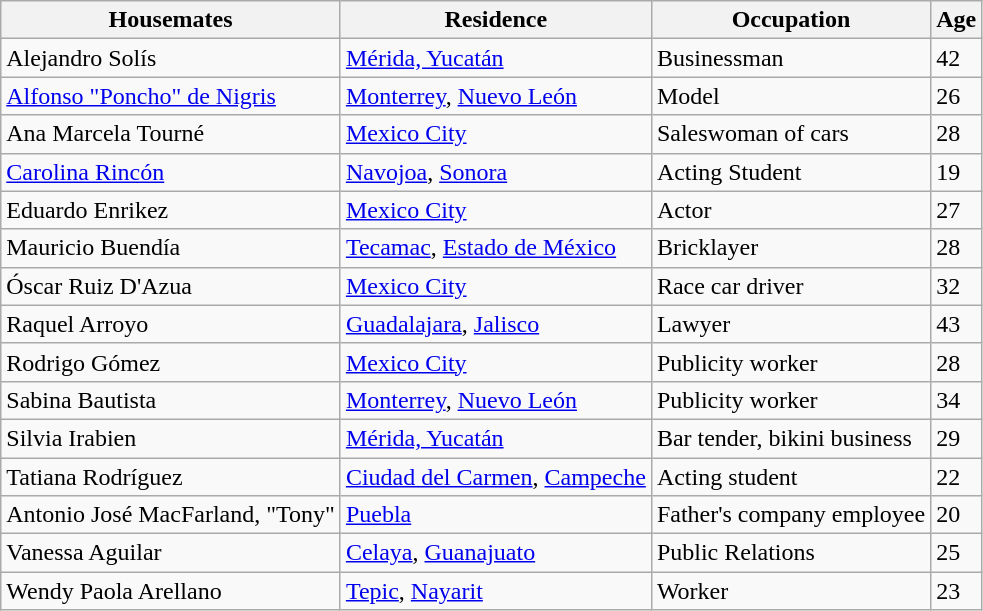<table class=wikitable>
<tr>
<th>Housemates</th>
<th>Residence</th>
<th>Occupation</th>
<th>Age</th>
</tr>
<tr>
<td>Alejandro Solís</td>
<td><a href='#'>Mérida, Yucatán</a></td>
<td>Businessman</td>
<td>42</td>
</tr>
<tr>
<td><a href='#'>Alfonso "Poncho" de Nigris</a></td>
<td><a href='#'>Monterrey</a>, <a href='#'>Nuevo León</a></td>
<td>Model</td>
<td>26</td>
</tr>
<tr>
<td>Ana Marcela Tourné</td>
<td><a href='#'>Mexico City</a></td>
<td>Saleswoman of cars</td>
<td>28</td>
</tr>
<tr>
<td><a href='#'>Carolina Rincón</a></td>
<td><a href='#'>Navojoa</a>, <a href='#'>Sonora</a></td>
<td>Acting Student</td>
<td>19</td>
</tr>
<tr>
<td>Eduardo Enrikez</td>
<td><a href='#'>Mexico City</a></td>
<td>Actor</td>
<td>27</td>
</tr>
<tr>
<td>Mauricio Buendía</td>
<td><a href='#'>Tecamac</a>, <a href='#'>Estado de México</a></td>
<td>Bricklayer</td>
<td>28</td>
</tr>
<tr>
<td>Óscar Ruiz D'Azua</td>
<td><a href='#'>Mexico City</a></td>
<td>Race car driver</td>
<td>32</td>
</tr>
<tr>
<td>Raquel Arroyo</td>
<td><a href='#'>Guadalajara</a>, <a href='#'>Jalisco</a></td>
<td>Lawyer</td>
<td>43</td>
</tr>
<tr>
<td>Rodrigo Gómez</td>
<td><a href='#'>Mexico City</a></td>
<td>Publicity worker</td>
<td>28</td>
</tr>
<tr>
<td>Sabina Bautista</td>
<td><a href='#'>Monterrey</a>, <a href='#'>Nuevo León</a></td>
<td>Publicity worker</td>
<td>34</td>
</tr>
<tr>
<td>Silvia Irabien</td>
<td><a href='#'>Mérida, Yucatán</a></td>
<td>Bar tender, bikini business</td>
<td>29</td>
</tr>
<tr>
<td>Tatiana Rodríguez</td>
<td><a href='#'>Ciudad del Carmen</a>, <a href='#'>Campeche</a></td>
<td>Acting student</td>
<td>22</td>
</tr>
<tr>
<td>Antonio José MacFarland, "Tony"</td>
<td><a href='#'>Puebla</a></td>
<td>Father's company employee</td>
<td>20</td>
</tr>
<tr>
<td>Vanessa Aguilar</td>
<td><a href='#'>Celaya</a>, <a href='#'>Guanajuato</a></td>
<td>Public Relations</td>
<td>25</td>
</tr>
<tr>
<td>Wendy Paola Arellano</td>
<td><a href='#'>Tepic</a>, <a href='#'>Nayarit</a></td>
<td>Worker</td>
<td>23</td>
</tr>
</table>
